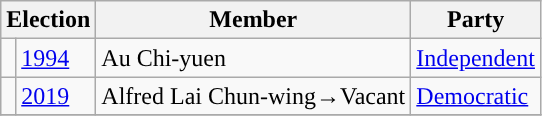<table class="wikitable">
<tr>
<th colspan="2">Election</th>
<th>Member</th>
<th>Party</th>
</tr>
<tr>
<td style="color:inherit;background:"></td>
<td><a href='#'>1994</a></td>
<td>Au Chi-yuen</td>
<td><a href='#'>Independent</a></td>
</tr>
<tr>
<td style="color:inherit;background:"></td>
<td><a href='#'>2019</a></td>
<td>Alfred Lai Chun-wing→Vacant</td>
<td><a href='#'>Democratic</a></td>
</tr>
<tr>
</tr>
</table>
